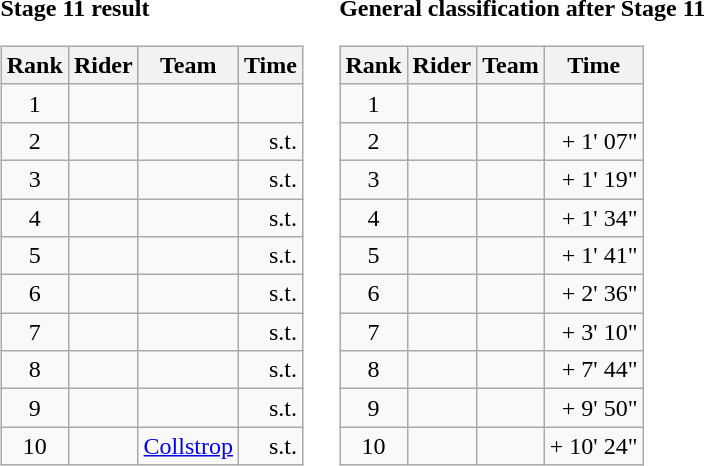<table>
<tr>
<td><strong>Stage 11 result</strong><br><table class="wikitable">
<tr>
<th scope="col">Rank</th>
<th scope="col">Rider</th>
<th scope="col">Team</th>
<th scope="col">Time</th>
</tr>
<tr>
<td style="text-align:center;">1</td>
<td></td>
<td></td>
<td style="text-align:right;"></td>
</tr>
<tr>
<td style="text-align:center;">2</td>
<td></td>
<td></td>
<td style="text-align:right;">s.t.</td>
</tr>
<tr>
<td style="text-align:center;">3</td>
<td></td>
<td></td>
<td style="text-align:right;">s.t.</td>
</tr>
<tr>
<td style="text-align:center;">4</td>
<td></td>
<td></td>
<td style="text-align:right;">s.t.</td>
</tr>
<tr>
<td style="text-align:center;">5</td>
<td></td>
<td></td>
<td style="text-align:right;">s.t.</td>
</tr>
<tr>
<td style="text-align:center;">6</td>
<td></td>
<td></td>
<td style="text-align:right;">s.t.</td>
</tr>
<tr>
<td style="text-align:center;">7</td>
<td></td>
<td></td>
<td style="text-align:right;">s.t.</td>
</tr>
<tr>
<td style="text-align:center;">8</td>
<td></td>
<td></td>
<td style="text-align:right;">s.t.</td>
</tr>
<tr>
<td style="text-align:center;">9</td>
<td></td>
<td></td>
<td style="text-align:right;">s.t.</td>
</tr>
<tr>
<td style="text-align:center;">10</td>
<td></td>
<td><a href='#'>Collstrop</a></td>
<td style="text-align:right;">s.t.</td>
</tr>
</table>
</td>
<td></td>
<td><strong>General classification after Stage 11</strong><br><table class="wikitable">
<tr>
<th scope="col">Rank</th>
<th scope="col">Rider</th>
<th scope="col">Team</th>
<th scope="col">Time</th>
</tr>
<tr>
<td style="text-align:center;">1</td>
<td></td>
<td></td>
<td style="text-align:right;"></td>
</tr>
<tr>
<td style="text-align:center;">2</td>
<td></td>
<td></td>
<td style="text-align:right;">+ 1' 07"</td>
</tr>
<tr>
<td style="text-align:center;">3</td>
<td></td>
<td></td>
<td style="text-align:right;">+ 1' 19"</td>
</tr>
<tr>
<td style="text-align:center;">4</td>
<td></td>
<td></td>
<td style="text-align:right;">+ 1' 34"</td>
</tr>
<tr>
<td style="text-align:center;">5</td>
<td></td>
<td></td>
<td style="text-align:right;">+ 1' 41"</td>
</tr>
<tr>
<td style="text-align:center;">6</td>
<td></td>
<td></td>
<td style="text-align:right;">+ 2' 36"</td>
</tr>
<tr>
<td style="text-align:center;">7</td>
<td></td>
<td></td>
<td style="text-align:right;">+ 3' 10"</td>
</tr>
<tr>
<td style="text-align:center;">8</td>
<td></td>
<td></td>
<td style="text-align:right;">+ 7' 44"</td>
</tr>
<tr>
<td style="text-align:center;">9</td>
<td></td>
<td></td>
<td style="text-align:right;">+ 9' 50"</td>
</tr>
<tr>
<td style="text-align:center;">10</td>
<td></td>
<td></td>
<td style="text-align:right;">+ 10' 24"</td>
</tr>
</table>
</td>
</tr>
</table>
